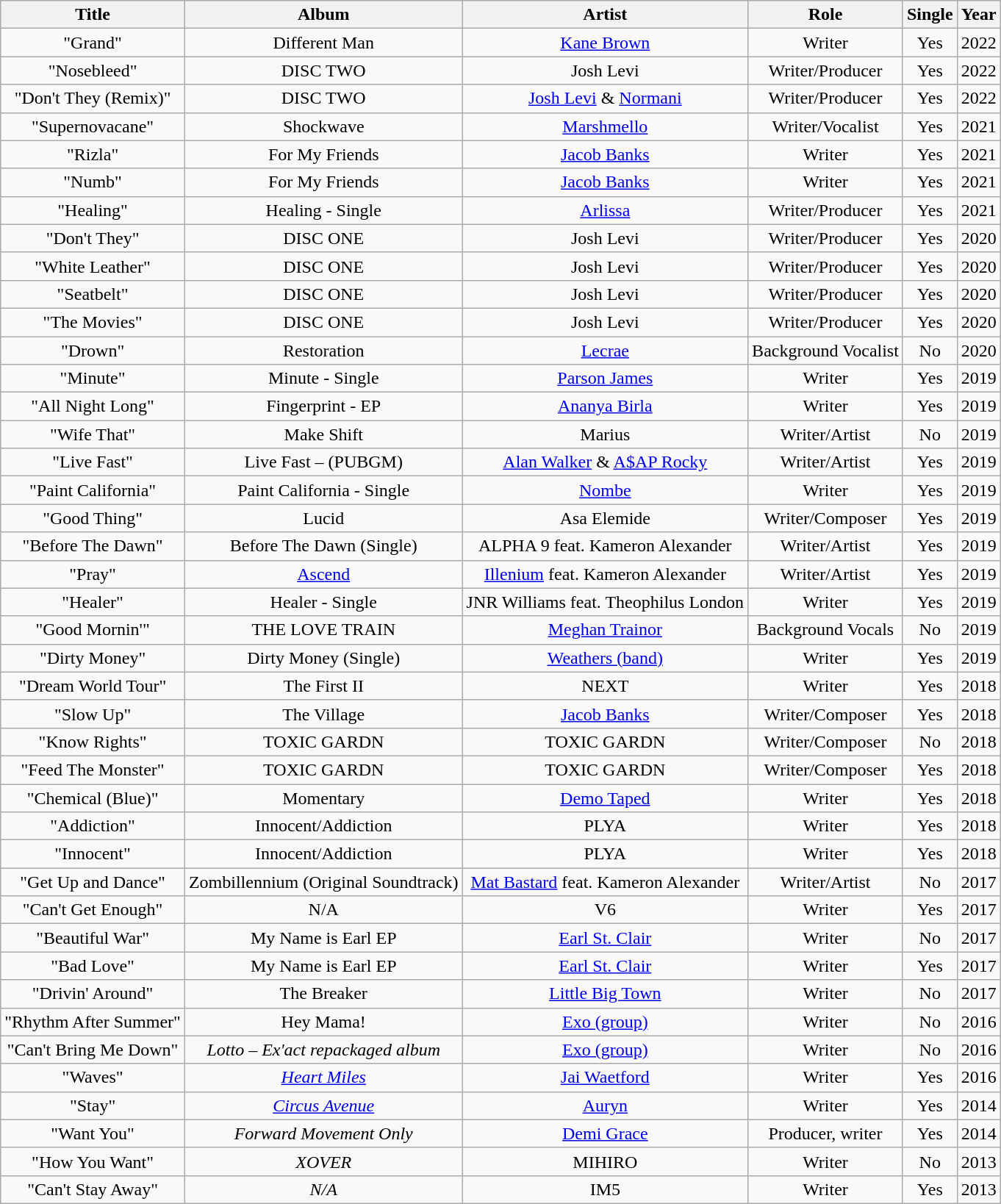<table class="wikitable plainrowheaders" style="text-align:center;">
<tr>
<th scope="col">Title</th>
<th scope="col">Album</th>
<th scope="col">Artist</th>
<th scope="col">Role</th>
<th scope="col">Single</th>
<th scope="col">Year</th>
</tr>
<tr>
<td style="text-align:center;">"Grand"</td>
<td style="text-align:center;">Different Man</td>
<td style="text-align:center;"><a href='#'>Kane Brown</a></td>
<td style="text-align:center;">Writer</td>
<td style="text-align:center;">Yes</td>
<td style="text-align:center;">2022</td>
</tr>
<tr>
<td style="text-align:center;">"Nosebleed"</td>
<td style="text-align:center;">DISC TWO</td>
<td style="text-align:center;">Josh Levi</td>
<td style="text-align:center;">Writer/Producer</td>
<td style="text-align:center;">Yes</td>
<td style="text-align:center;">2022</td>
</tr>
<tr>
<td style="text-align:center;">"Don't They (Remix)"</td>
<td style="text-align:center;">DISC TWO</td>
<td style="text-align:center;"><a href='#'>Josh Levi</a> & <a href='#'>Normani</a></td>
<td style="text-align:center;">Writer/Producer</td>
<td style="text-align:center;">Yes</td>
<td style="text-align:center;">2022</td>
</tr>
<tr>
<td style="text-align:center;">"Supernovacane"</td>
<td style="text-align:center;">Shockwave</td>
<td style="text-align:center;"><a href='#'>Marshmello</a></td>
<td style="text-align:center;">Writer/Vocalist</td>
<td style="text-align:center;">Yes</td>
<td style="text-align:center;">2021</td>
</tr>
<tr>
<td style="text-align:center;">"Rizla"</td>
<td style="text-align:center;">For My Friends</td>
<td style="text-align:center;"><a href='#'>Jacob Banks</a></td>
<td style="text-align:center;">Writer</td>
<td style="text-align:center;">Yes</td>
<td style="text-align:center;">2021</td>
</tr>
<tr>
<td style="text-align:center;">"Numb"</td>
<td style="text-align:center;">For My Friends</td>
<td style="text-align:center;"><a href='#'>Jacob Banks</a></td>
<td style="text-align:center;">Writer</td>
<td style="text-align:center;">Yes</td>
<td style="text-align:center;">2021</td>
</tr>
<tr>
<td style="text-align:center;">"Healing"</td>
<td style="text-align:center;">Healing - Single</td>
<td style="text-align:center;"><a href='#'>Arlissa</a></td>
<td style="text-align:center;">Writer/Producer</td>
<td style="text-align:center;">Yes</td>
<td style="text-align:center;">2021</td>
</tr>
<tr>
<td style="text-align:center;">"Don't They"</td>
<td style="text-align:center;">DISC ONE</td>
<td style="text-align:center;">Josh Levi</td>
<td style="text-align:center;">Writer/Producer</td>
<td style="text-align:center;">Yes</td>
<td style="text-align:center;">2020</td>
</tr>
<tr>
<td style="text-align:center;">"White Leather"</td>
<td style="text-align:center;">DISC ONE</td>
<td style="text-align:center;">Josh Levi</td>
<td style="text-align:center;">Writer/Producer</td>
<td style="text-align:center;">Yes</td>
<td style="text-align:center;">2020</td>
</tr>
<tr>
<td style="text-align:center;">"Seatbelt"</td>
<td style="text-align:center;">DISC ONE</td>
<td style="text-align:center;">Josh Levi</td>
<td style="text-align:center;">Writer/Producer</td>
<td style="text-align:center;">Yes</td>
<td style="text-align:center;">2020</td>
</tr>
<tr>
<td style="text-align:center;">"The Movies"</td>
<td style="text-align:center;">DISC ONE</td>
<td style="text-align:center;">Josh Levi</td>
<td style="text-align:center;">Writer/Producer</td>
<td style="text-align:center;">Yes</td>
<td style="text-align:center;">2020</td>
</tr>
<tr>
<td style="text-align:center;">"Drown"</td>
<td style="text-align:center;">Restoration</td>
<td style="text-align:center;"><a href='#'>Lecrae</a></td>
<td style="text-align:center;">Background Vocalist</td>
<td style="text-align:center;">No</td>
<td style="text-align:center;">2020</td>
</tr>
<tr>
<td style="text-align:center;">"Minute"</td>
<td style="text-align:center;">Minute - Single</td>
<td style="text-align:center;"><a href='#'>Parson James</a></td>
<td style="text-align:center;">Writer</td>
<td style="text-align:center;">Yes</td>
<td style="text-align:center;">2019</td>
</tr>
<tr>
<td style="text-align:center;">"All Night Long"</td>
<td style="text-align:center;">Fingerprint - EP</td>
<td style="text-align:center;"><a href='#'>Ananya Birla</a></td>
<td style="text-align:center;">Writer</td>
<td style="text-align:center;">Yes</td>
<td style="text-align:center;">2019</td>
</tr>
<tr>
<td style="text-align:center;">"Wife That"</td>
<td style="text-align:center;">Make Shift</td>
<td style="text-align:center;">Marius</td>
<td style="text-align:center;">Writer/Artist</td>
<td style="text-align:center;">No</td>
<td style="text-align:center;">2019</td>
</tr>
<tr>
<td style="text-align:center;">"Live Fast"</td>
<td style="text-align:center;">Live Fast – (PUBGM)</td>
<td style="text-align:center;"><a href='#'>Alan Walker</a> & <a href='#'>A$AP Rocky</a></td>
<td style="text-align:center;">Writer/Artist</td>
<td style="text-align:center;">Yes</td>
<td style="text-align:center;">2019</td>
</tr>
<tr>
<td style="text-align:center;">"Paint California"</td>
<td style="text-align:center;">Paint California - Single</td>
<td style="text-align:center;"><a href='#'>Nombe</a></td>
<td style="text-align:center;">Writer</td>
<td style="text-align:center;">Yes</td>
<td style="text-align:center;">2019</td>
</tr>
<tr>
<td style="text-align:center;">"Good Thing"</td>
<td style="text-align:center;">Lucid </td>
<td style="text-align:center;">Asa Elemide</td>
<td style="text-align:center;">Writer/Composer</td>
<td style="text-align:center;">Yes</td>
<td style="text-align:center;">2019</td>
</tr>
<tr>
<td style="text-align:center;">"Before The Dawn"</td>
<td style="text-align:center;">Before The Dawn (Single)</td>
<td style="text-align:center;">ALPHA 9 feat. Kameron Alexander</td>
<td style="text-align:center;">Writer/Artist</td>
<td style="text-align:center;">Yes</td>
<td style="text-align:center;">2019</td>
</tr>
<tr>
<td style="text-align:center;">"Pray"</td>
<td style="text-align:center;"><a href='#'>Ascend</a></td>
<td style="text-align:center;"><a href='#'>Illenium</a> feat. Kameron Alexander</td>
<td style="text-align:center;">Writer/Artist</td>
<td style="text-align:center;">Yes</td>
<td style="text-align:center;">2019</td>
</tr>
<tr>
<td style="text-align:center;">"Healer"</td>
<td style="text-align:center;">Healer - Single</td>
<td style="text-align:center;">JNR Williams feat. Theophilus London</td>
<td style="text-align:center;">Writer</td>
<td style="text-align:center;">Yes</td>
<td style="text-align:center;">2019</td>
</tr>
<tr>
<td style="text-align:center;">"Good Mornin'"</td>
<td style="text-align:center;">THE LOVE TRAIN</td>
<td style="text-align:center;"><a href='#'>Meghan Trainor</a></td>
<td style="text-align:center;">Background Vocals</td>
<td style="text-align:center;">No</td>
<td style="text-align:center;">2019</td>
</tr>
<tr>
<td style="text-align:center;">"Dirty Money"</td>
<td style="text-align:center;">Dirty Money (Single)</td>
<td style="text-align:center;"><a href='#'>Weathers (band)</a></td>
<td style="text-align:center;">Writer</td>
<td style="text-align:center;">Yes</td>
<td style="text-align:center;">2019</td>
</tr>
<tr>
<td style="text-align:center;">"Dream World Tour"</td>
<td style="text-align:center;">The First II</td>
<td style="text-align:center;">NEXT</td>
<td style="text-align:center;">Writer</td>
<td style="text-align:center;">Yes</td>
<td style="text-align:center;">2018</td>
</tr>
<tr>
<td style="text-align:center;">"Slow Up"</td>
<td style="text-align:center;">The Village</td>
<td style="text-align:center;"><a href='#'>Jacob Banks</a></td>
<td style="text-align:center;">Writer/Composer</td>
<td style="text-align:center;">Yes</td>
<td style="text-align:center;">2018</td>
</tr>
<tr>
<td style="text-align:center;">"Know Rights"</td>
<td style="text-align:center;">TOXIC GARDN</td>
<td style="text-align:center;">TOXIC GARDN</td>
<td style="text-align:center;">Writer/Composer</td>
<td style="text-align:center;">No</td>
<td style="text-align:center;">2018</td>
</tr>
<tr>
<td style="text-align:center;">"Feed The Monster"</td>
<td style="text-align:center;">TOXIC GARDN</td>
<td style="text-align:center;">TOXIC GARDN</td>
<td style="text-align:center;">Writer/Composer</td>
<td style="text-align:center;">Yes</td>
<td style="text-align:center;">2018</td>
</tr>
<tr>
<td style="text-align:center;">"Chemical (Blue)"</td>
<td style="text-align:center;">Momentary</td>
<td style="text-align:center;"><a href='#'>Demo Taped</a></td>
<td style="text-align:center;">Writer</td>
<td style="text-align:center;">Yes</td>
<td style="text-align:center;">2018</td>
</tr>
<tr>
<td style="text-align:center;">"Addiction"</td>
<td style="text-align:center;">Innocent/Addiction</td>
<td style="text-align:center;">PLYA</td>
<td style="text-align:center;">Writer</td>
<td style="text-align:center;">Yes</td>
<td style="text-align:center;">2018</td>
</tr>
<tr>
<td style="text-align:center;">"Innocent"</td>
<td style="text-align:center;">Innocent/Addiction</td>
<td style="text-align:center;">PLYA</td>
<td style="text-align:center;">Writer</td>
<td style="text-align:center;">Yes</td>
<td style="text-align:center;">2018</td>
</tr>
<tr>
<td style="text-align:center;">"Get Up and Dance"</td>
<td style="text-align:center;">Zombillennium (Original Soundtrack)</td>
<td style="text-align:center;"><a href='#'>Mat Bastard</a> feat. Kameron Alexander</td>
<td style="text-align:center;">Writer/Artist</td>
<td style="text-align:center;">No</td>
<td style="text-align:center;">2017</td>
</tr>
<tr>
<td style="text-align:center;">"Can't Get Enough"</td>
<td style="text-align:center;">N/A</td>
<td style="text-align:center;">V6</td>
<td style="text-align:center;">Writer</td>
<td style="text-align:center;">Yes</td>
<td style="text-align:center;">2017</td>
</tr>
<tr>
<td style="text-align:center;">"Beautiful War"</td>
<td style="text-align:center;">My Name is Earl EP</td>
<td style="text-align:center;"><a href='#'>Earl St. Clair</a></td>
<td style="text-align:center;">Writer</td>
<td style="text-align:center;">No</td>
<td style="text-align:center;">2017</td>
</tr>
<tr>
<td style="text-align:center;">"Bad Love"</td>
<td style="text-align:center;">My Name is Earl EP</td>
<td style="text-align:center;"><a href='#'>Earl St. Clair</a></td>
<td style="text-align:center;">Writer</td>
<td style="text-align:center;">Yes</td>
<td style="text-align:center;">2017</td>
</tr>
<tr>
<td style="text-align:center;">"Drivin' Around"</td>
<td style="text-align:center;">The Breaker</td>
<td style="text-align:center;"><a href='#'>Little Big Town</a></td>
<td style="text-align:center;">Writer</td>
<td style="text-align:center;">No</td>
<td style="text-align:center;">2017</td>
</tr>
<tr>
<td style="text-align:center;">"Rhythm After Summer"</td>
<td style="text-align:center;">Hey Mama!</td>
<td style="text-align:center;"><a href='#'>Exo (group)</a></td>
<td style="text-align:center;">Writer</td>
<td style="text-align:center;">No</td>
<td style="text-align:center;">2016</td>
</tr>
<tr>
<td style="text-align:center;">"Can't Bring Me Down"</td>
<td style="text-align:center;"><em>Lotto – Ex'act repackaged album</em></td>
<td style="text-align:center;"><a href='#'>Exo (group)</a></td>
<td style="text-align:center;">Writer</td>
<td style="text-align:center;">No</td>
<td style="text-align:center;">2016</td>
</tr>
<tr>
<td style="text-align:center;">"Waves"</td>
<td style="text-align:center;"><em><a href='#'>Heart Miles</a></em></td>
<td style="text-align:center;"><a href='#'>Jai Waetford</a></td>
<td style="text-align:center;">Writer</td>
<td style="text-align:center;">Yes</td>
<td style="text-align:center;">2016</td>
</tr>
<tr>
<td style="text-align:center;">"Stay"</td>
<td style="text-align:center;"><em><a href='#'>Circus Avenue</a></em></td>
<td style="text-align:center;"><a href='#'>Auryn</a></td>
<td style="text-align:center;">Writer</td>
<td style="text-align:center;">Yes</td>
<td style="text-align:center;">2014</td>
</tr>
<tr>
<td style="text-align:center;">"Want You"</td>
<td style="text-align:center;"><em>Forward Movement Only</em></td>
<td style="text-align:center;"><a href='#'>Demi Grace</a></td>
<td style="text-align:center;">Producer, writer</td>
<td style="text-align:center;">Yes</td>
<td style="text-align:center;">2014</td>
</tr>
<tr>
<td style="text-align:center;">"How You Want"</td>
<td style="text-align:center;"><em>XOVER</em></td>
<td style="text-align:center;">MIHIRO</td>
<td style="text-align:center;">Writer</td>
<td style="text-align:center;">No</td>
<td style="text-align:center;">2013</td>
</tr>
<tr>
<td style="text-align:center;">"Can't Stay Away"</td>
<td style="text-align:center;"><em>N/A</em></td>
<td style="text-align:center;">IM5</td>
<td style="text-align:center;">Writer</td>
<td style="text-align:center;">Yes</td>
<td style="text-align:center;">2013</td>
</tr>
</table>
